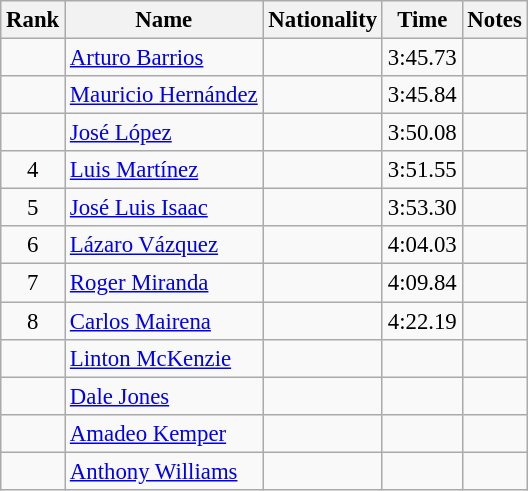<table class="wikitable sortable" style="text-align:center;font-size:95%">
<tr>
<th>Rank</th>
<th>Name</th>
<th>Nationality</th>
<th>Time</th>
<th>Notes</th>
</tr>
<tr>
<td></td>
<td align=left><a href='#'>Arturo Barrios</a></td>
<td align=left></td>
<td>3:45.73</td>
<td></td>
</tr>
<tr>
<td></td>
<td align=left><a href='#'>Mauricio Hernández</a></td>
<td align=left></td>
<td>3:45.84</td>
<td></td>
</tr>
<tr>
<td></td>
<td align=left><a href='#'>José López</a></td>
<td align=left></td>
<td>3:50.08</td>
<td></td>
</tr>
<tr>
<td>4</td>
<td align=left><a href='#'>Luis Martínez</a></td>
<td align=left></td>
<td>3:51.55</td>
<td></td>
</tr>
<tr>
<td>5</td>
<td align=left><a href='#'>José Luis Isaac</a></td>
<td align=left></td>
<td>3:53.30</td>
<td></td>
</tr>
<tr>
<td>6</td>
<td align=left><a href='#'>Lázaro Vázquez</a></td>
<td align=left></td>
<td>4:04.03</td>
<td></td>
</tr>
<tr>
<td>7</td>
<td align=left><a href='#'>Roger Miranda</a></td>
<td align=left></td>
<td>4:09.84</td>
<td></td>
</tr>
<tr>
<td>8</td>
<td align=left><a href='#'>Carlos Mairena</a></td>
<td align=left></td>
<td>4:22.19</td>
<td></td>
</tr>
<tr>
<td></td>
<td align=left><a href='#'>Linton McKenzie</a></td>
<td align=left></td>
<td></td>
<td></td>
</tr>
<tr>
<td></td>
<td align=left><a href='#'>Dale Jones</a></td>
<td align=left></td>
<td></td>
<td></td>
</tr>
<tr>
<td></td>
<td align=left><a href='#'>Amadeo Kemper</a></td>
<td align=left></td>
<td></td>
<td></td>
</tr>
<tr>
<td></td>
<td align=left><a href='#'>Anthony Williams</a></td>
<td align=left></td>
<td></td>
<td></td>
</tr>
</table>
